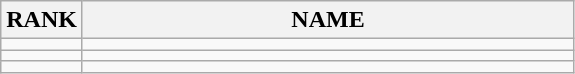<table class="wikitable">
<tr>
<th>RANK</th>
<th style="width: 20em">NAME</th>
</tr>
<tr>
<td align="center"></td>
<td></td>
</tr>
<tr>
<td align="center"></td>
<td></td>
</tr>
<tr>
<td align="center"></td>
<td></td>
</tr>
</table>
